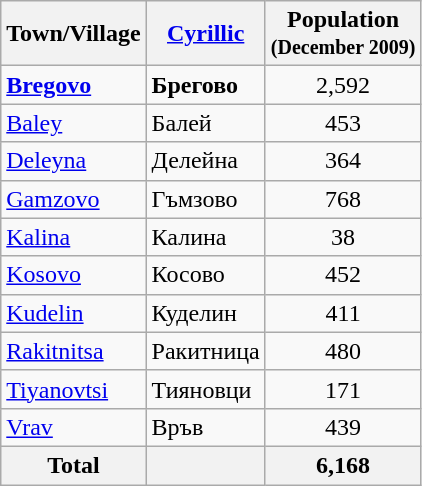<table class="wikitable sortable">
<tr>
<th>Town/Village</th>
<th><a href='#'>Cyrillic</a></th>
<th>Population<br><small>(December 2009)</small></th>
</tr>
<tr>
<td><strong><a href='#'>Bregovo</a></strong></td>
<td><strong>Брегово</strong></td>
<td align="center">2,592</td>
</tr>
<tr>
<td><a href='#'>Baley</a></td>
<td>Балей</td>
<td align="center">453</td>
</tr>
<tr>
<td><a href='#'>Deleyna</a></td>
<td>Делейна</td>
<td align="center">364</td>
</tr>
<tr>
<td><a href='#'>Gamzovo</a></td>
<td>Гъмзово</td>
<td align="center">768</td>
</tr>
<tr>
<td><a href='#'>Kalina</a></td>
<td>Калина</td>
<td align="center">38</td>
</tr>
<tr>
<td><a href='#'>Kosovo</a></td>
<td>Косово</td>
<td align="center">452</td>
</tr>
<tr>
<td><a href='#'>Kudelin</a></td>
<td>Куделин</td>
<td align="center">411</td>
</tr>
<tr>
<td><a href='#'>Rakitnitsa</a></td>
<td>Ракитница</td>
<td align="center">480</td>
</tr>
<tr>
<td><a href='#'>Tiyanovtsi</a></td>
<td>Тияновци</td>
<td align="center">171</td>
</tr>
<tr>
<td><a href='#'>Vrav</a></td>
<td>Връв</td>
<td align="center">439</td>
</tr>
<tr>
<th>Total</th>
<th></th>
<th align="center">6,168</th>
</tr>
</table>
